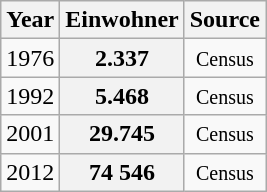<table class="wikitable">
<tr>
<th>Year</th>
<th>Einwohner</th>
<th>Source</th>
</tr>
<tr align="center">
<td>1976</td>
<th>2.337</th>
<td><small>Census</small></td>
</tr>
<tr align="center">
<td>1992</td>
<th>5.468</th>
<td><small>Census</small></td>
</tr>
<tr align="center">
<td>2001</td>
<th>29.745</th>
<td><small>Census</small></td>
</tr>
<tr align="center">
<td>2012</td>
<th>74 546</th>
<td><small>Census</small></td>
</tr>
</table>
